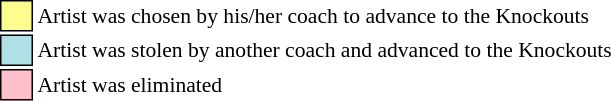<table class="toccolours" style="font-size: 90%; white-space: nowrap">
<tr>
<td style="background:#fdfc8f; border:1px solid black">     </td>
<td>Artist was chosen by his/her coach to advance to the Knockouts</td>
</tr>
<tr>
<td style="background:#b0e0e6; border:1px solid black">     </td>
<td>Artist was stolen by another coach and advanced to the Knockouts</td>
</tr>
<tr>
<td style="background:pink; border:1px solid black">     </td>
<td>Artist was eliminated</td>
</tr>
</table>
